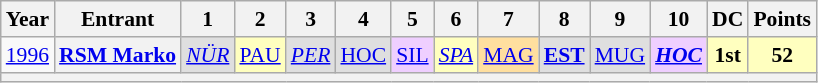<table class="wikitable" style="text-align:center; font-size:90%">
<tr>
<th>Year</th>
<th>Entrant</th>
<th>1</th>
<th>2</th>
<th>3</th>
<th>4</th>
<th>5</th>
<th>6</th>
<th>7</th>
<th>8</th>
<th>9</th>
<th>10</th>
<th>DC</th>
<th>Points</th>
</tr>
<tr>
<td><a href='#'>1996</a></td>
<th><a href='#'>RSM Marko</a></th>
<td style="background:#DFDFDF;"><em><a href='#'>NÜR</a></em><br></td>
<td style="background:#FFFFBF;"><a href='#'>PAU</a><br></td>
<td style="background:#DFDFDF;"><em><a href='#'>PER</a></em><br></td>
<td style="background:#DFDFDF;"><a href='#'>HOC</a><br></td>
<td style="background:#EFCFFF;"><a href='#'>SIL</a><br></td>
<td style="background:#FFFFBF;"><em><a href='#'>SPA</a></em><br></td>
<td style="background:#FFDF9F;"><a href='#'>MAG</a><br></td>
<td style="background:#DFDFDF;"><strong><a href='#'>EST</a></strong><br></td>
<td style="background:#DFDFDF;"><a href='#'>MUG</a><br></td>
<td style="background:#EFCFFF;"><strong><em><a href='#'>HOC</a></em></strong><br></td>
<td style="background:#FFFFBF;"><strong>1st</strong></td>
<td style="background:#FFFFBF;"><strong>52</strong></td>
</tr>
<tr>
<th colspan="14"></th>
</tr>
</table>
